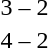<table style="text-align:center">
<tr>
<th width=200></th>
<th width=100></th>
<th width=200></th>
</tr>
<tr>
<td align=right><strong></strong></td>
<td>3 – 2</td>
<td align=left></td>
</tr>
<tr>
<td align=right><strong></strong></td>
<td>4 – 2</td>
<td align=left></td>
</tr>
</table>
